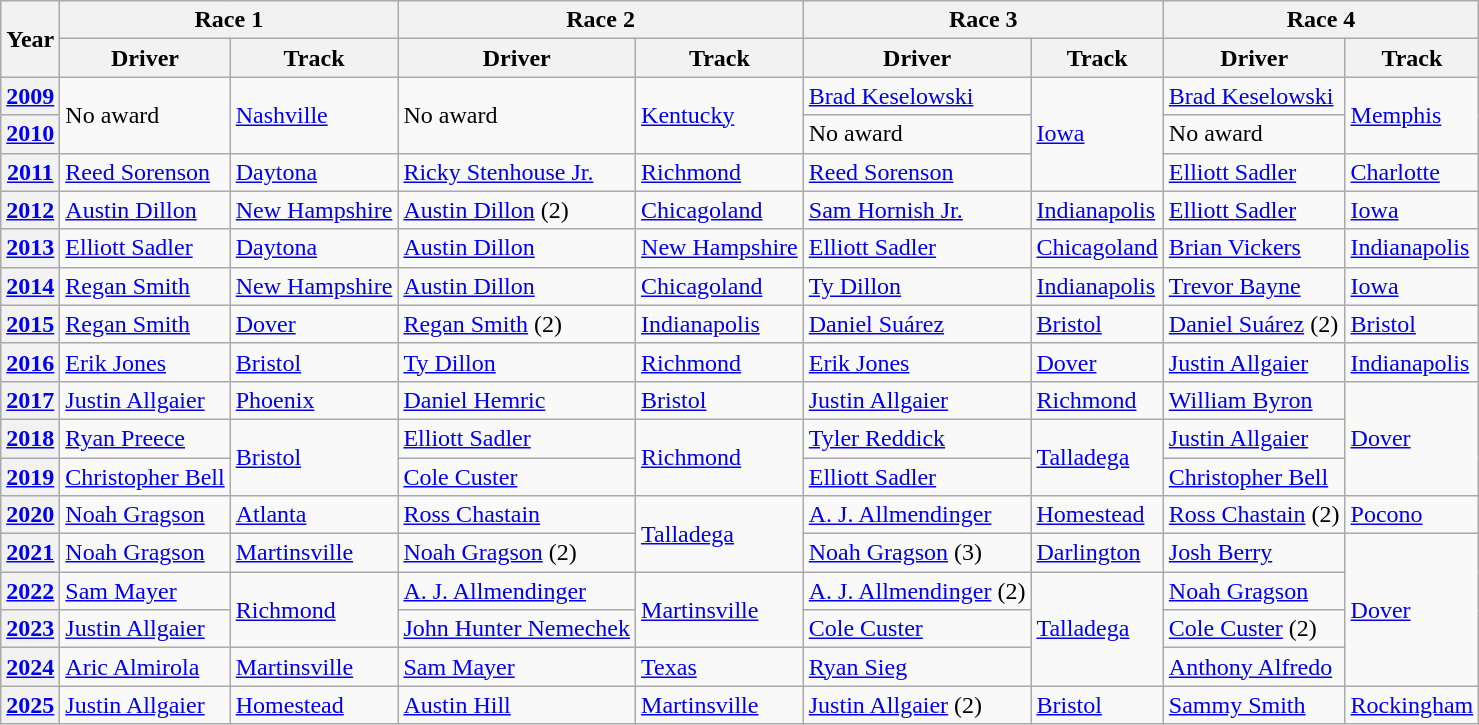<table class="wikitable">
<tr>
<th rowspan="2">Year</th>
<th colspan="2">Race 1</th>
<th colspan="2">Race 2</th>
<th colspan="2">Race 3</th>
<th colspan="2">Race 4</th>
</tr>
<tr>
<th>Driver</th>
<th>Track</th>
<th>Driver</th>
<th>Track</th>
<th>Driver</th>
<th>Track</th>
<th>Driver</th>
<th>Track</th>
</tr>
<tr>
<th><a href='#'>2009</a></th>
<td rowspan="2">No award</td>
<td rowspan="2"><a href='#'>Nashville</a></td>
<td rowspan="2">No award</td>
<td rowspan="2"><a href='#'>Kentucky</a></td>
<td><a href='#'>Brad Keselowski</a></td>
<td rowspan="3"><a href='#'>Iowa</a></td>
<td><a href='#'>Brad Keselowski</a></td>
<td rowspan="2"><a href='#'>Memphis</a></td>
</tr>
<tr>
<th><a href='#'>2010</a></th>
<td>No award</td>
<td>No award</td>
</tr>
<tr>
<th><a href='#'>2011</a></th>
<td><a href='#'>Reed Sorenson</a></td>
<td><a href='#'>Daytona</a></td>
<td><a href='#'>Ricky Stenhouse Jr.</a></td>
<td><a href='#'>Richmond</a></td>
<td><a href='#'>Reed Sorenson</a></td>
<td><a href='#'>Elliott Sadler</a></td>
<td><a href='#'>Charlotte</a></td>
</tr>
<tr>
<th><a href='#'>2012</a></th>
<td><a href='#'>Austin Dillon</a></td>
<td><a href='#'>New Hampshire</a></td>
<td><a href='#'>Austin Dillon</a> (2)</td>
<td><a href='#'>Chicagoland</a></td>
<td><a href='#'>Sam Hornish Jr.</a></td>
<td><a href='#'>Indianapolis</a></td>
<td><a href='#'>Elliott Sadler</a></td>
<td><a href='#'>Iowa</a></td>
</tr>
<tr>
<th><a href='#'>2013</a></th>
<td><a href='#'>Elliott Sadler</a></td>
<td><a href='#'>Daytona</a></td>
<td><a href='#'>Austin Dillon</a></td>
<td><a href='#'>New Hampshire</a></td>
<td><a href='#'>Elliott Sadler</a></td>
<td><a href='#'>Chicagoland</a></td>
<td><a href='#'>Brian Vickers</a></td>
<td><a href='#'>Indianapolis</a></td>
</tr>
<tr>
<th><a href='#'>2014</a></th>
<td><a href='#'>Regan Smith</a></td>
<td><a href='#'>New Hampshire</a></td>
<td><a href='#'>Austin Dillon</a></td>
<td><a href='#'>Chicagoland</a></td>
<td><a href='#'>Ty Dillon</a></td>
<td><a href='#'>Indianapolis</a></td>
<td><a href='#'>Trevor Bayne</a></td>
<td><a href='#'>Iowa</a></td>
</tr>
<tr>
<th><a href='#'>2015</a></th>
<td><a href='#'>Regan Smith</a></td>
<td><a href='#'>Dover</a></td>
<td><a href='#'>Regan Smith</a> (2)</td>
<td><a href='#'>Indianapolis</a></td>
<td><a href='#'>Daniel Suárez</a></td>
<td><a href='#'>Bristol</a></td>
<td><a href='#'>Daniel Suárez</a> (2)</td>
<td><a href='#'>Bristol</a></td>
</tr>
<tr>
<th><a href='#'>2016</a></th>
<td><a href='#'>Erik Jones</a></td>
<td><a href='#'>Bristol</a></td>
<td><a href='#'>Ty Dillon</a></td>
<td><a href='#'>Richmond</a></td>
<td><a href='#'>Erik Jones</a></td>
<td><a href='#'>Dover</a></td>
<td><a href='#'>Justin Allgaier</a></td>
<td><a href='#'>Indianapolis</a></td>
</tr>
<tr>
<th><a href='#'>2017</a></th>
<td><a href='#'>Justin Allgaier</a></td>
<td><a href='#'>Phoenix</a></td>
<td><a href='#'>Daniel Hemric</a></td>
<td><a href='#'>Bristol</a></td>
<td><a href='#'>Justin Allgaier</a></td>
<td><a href='#'>Richmond</a></td>
<td><a href='#'>William Byron</a></td>
<td rowspan="3"><a href='#'>Dover</a></td>
</tr>
<tr>
<th><a href='#'>2018</a></th>
<td><a href='#'>Ryan Preece</a></td>
<td rowspan="2"><a href='#'>Bristol</a></td>
<td><a href='#'>Elliott Sadler</a></td>
<td rowspan="2"><a href='#'>Richmond</a></td>
<td><a href='#'>Tyler Reddick</a></td>
<td rowspan="2"><a href='#'>Talladega</a></td>
<td><a href='#'>Justin Allgaier</a></td>
</tr>
<tr>
<th><a href='#'>2019</a></th>
<td><a href='#'>Christopher Bell</a></td>
<td><a href='#'>Cole Custer</a></td>
<td><a href='#'>Elliott Sadler</a></td>
<td><a href='#'>Christopher Bell</a></td>
</tr>
<tr>
<th><a href='#'>2020</a></th>
<td><a href='#'>Noah Gragson</a></td>
<td><a href='#'>Atlanta</a></td>
<td><a href='#'>Ross Chastain</a></td>
<td rowspan="2"><a href='#'>Talladega</a></td>
<td><a href='#'>A. J. Allmendinger</a></td>
<td><a href='#'>Homestead</a></td>
<td><a href='#'>Ross Chastain</a> (2)</td>
<td><a href='#'>Pocono</a></td>
</tr>
<tr>
<th><a href='#'>2021</a></th>
<td><a href='#'>Noah Gragson</a></td>
<td><a href='#'>Martinsville</a></td>
<td><a href='#'>Noah Gragson</a> (2)</td>
<td><a href='#'>Noah Gragson</a> (3)</td>
<td><a href='#'>Darlington</a></td>
<td><a href='#'>Josh Berry</a></td>
<td rowspan="4"><a href='#'>Dover</a></td>
</tr>
<tr>
<th><a href='#'>2022</a></th>
<td><a href='#'>Sam Mayer</a></td>
<td rowspan="2"><a href='#'>Richmond</a></td>
<td><a href='#'>A. J. Allmendinger</a></td>
<td rowspan="2"><a href='#'>Martinsville</a></td>
<td><a href='#'>A. J. Allmendinger</a> (2)</td>
<td rowspan="3"><a href='#'>Talladega</a></td>
<td><a href='#'>Noah Gragson</a></td>
</tr>
<tr>
<th><a href='#'>2023</a></th>
<td><a href='#'>Justin Allgaier</a></td>
<td><a href='#'>John Hunter Nemechek</a></td>
<td><a href='#'>Cole Custer</a></td>
<td><a href='#'>Cole Custer</a> (2)</td>
</tr>
<tr>
<th><a href='#'>2024</a></th>
<td><a href='#'>Aric Almirola</a></td>
<td><a href='#'>Martinsville</a></td>
<td><a href='#'>Sam Mayer</a></td>
<td><a href='#'>Texas</a></td>
<td><a href='#'>Ryan Sieg</a></td>
<td><a href='#'>Anthony Alfredo</a></td>
</tr>
<tr>
<th><a href='#'>2025</a></th>
<td><a href='#'>Justin Allgaier</a></td>
<td><a href='#'>Homestead</a></td>
<td><a href='#'>Austin Hill</a></td>
<td><a href='#'>Martinsville</a></td>
<td><a href='#'>Justin Allgaier</a> (2)</td>
<td><a href='#'>Bristol</a></td>
<td><a href='#'>Sammy Smith</a></td>
<td><a href='#'>Rockingham</a></td>
</tr>
</table>
